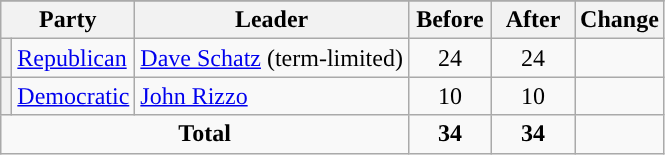<table class="wikitable" style="text-align:center;">
<tr>
</tr>
<tr>
<th colspan=2>Party</th>
<th>Leader</th>
<th style="width:3em">Before</th>
<th style="width:3em">After</th>
<th style="width:3em">Change</th>
</tr>
<tr>
<th style="background-color:"></th>
<td style="text-align:left;"><a href='#'>Republican</a></td>
<td style="text-align:left;"><a href='#'>Dave Schatz</a> (term-limited)</td>
<td>24</td>
<td>24</td>
<td></td>
</tr>
<tr>
<th style="background-color:"></th>
<td style="text-align:left;"><a href='#'>Democratic</a></td>
<td style="text-align:left;"><a href='#'>John Rizzo</a></td>
<td>10</td>
<td>10</td>
<td></td>
</tr>
<tr>
<td colspan=3><strong>Total</strong></td>
<td><strong>34</strong></td>
<td><strong>34</strong></td>
<td></td>
</tr>
</table>
